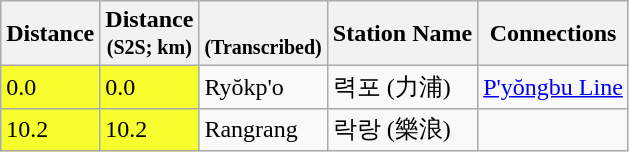<table class="wikitable">
<tr>
<th>Distance<br><small></small></th>
<th>Distance<br><small>(S2S; km)</small></th>
<th><br><small>(Transcribed)</small></th>
<th>Station Name<br><small></small></th>
<th>Connections</th>
</tr>
<tr>
<td bgcolor=#F7FE2E>0.0</td>
<td bgcolor=#F7FE2E>0.0</td>
<td>Ryŏkp'o</td>
<td>력포 (力浦)</td>
<td><a href='#'>P'yŏngbu Line</a></td>
</tr>
<tr>
<td bgcolor=#F7FE2E>10.2</td>
<td bgcolor=#F7FE2E>10.2</td>
<td>Rangrang</td>
<td>락랑 (樂浪)</td>
<td></td>
</tr>
</table>
